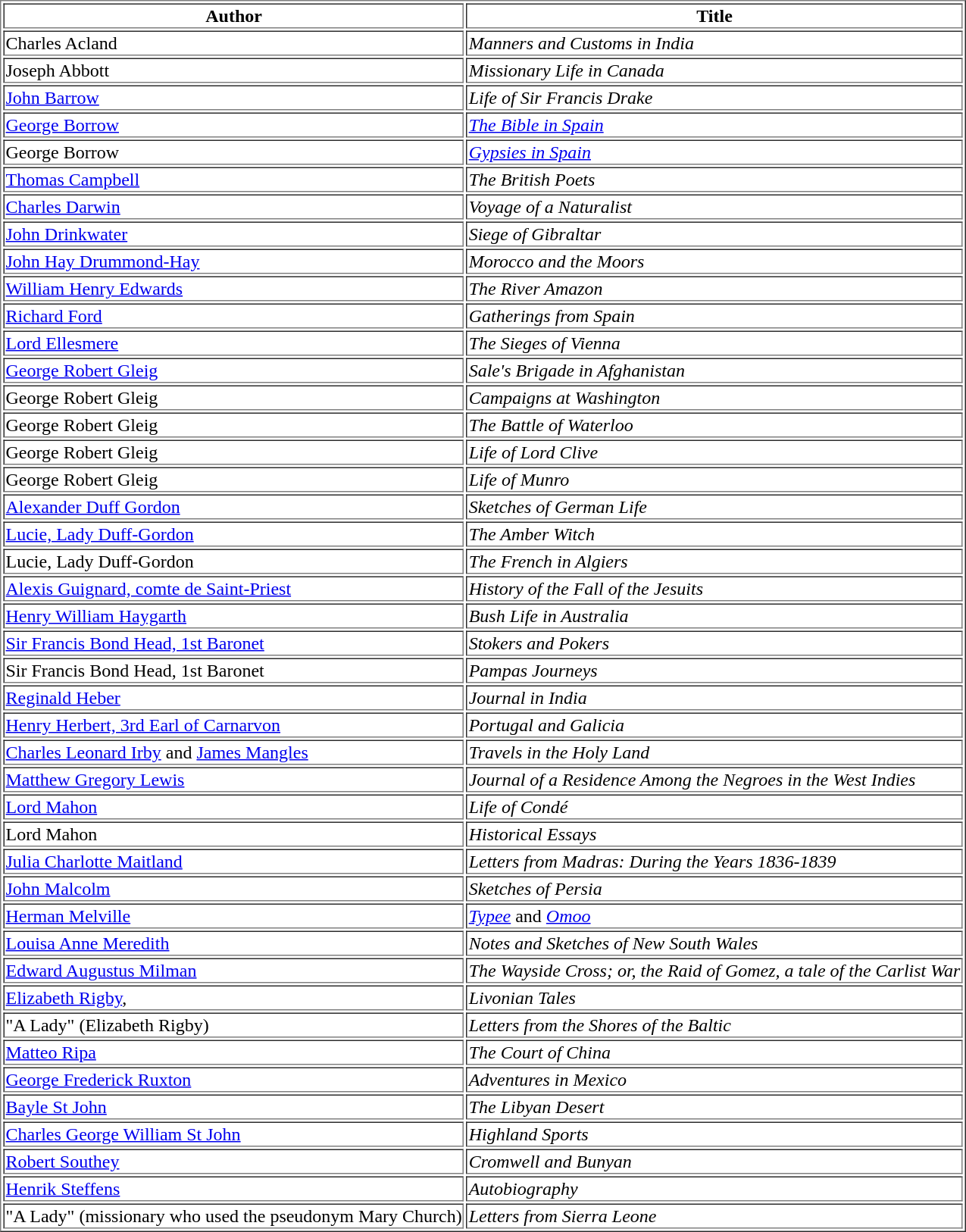<table border=1>
<tr>
<th>Author</th>
<th>Title</th>
</tr>
<tr>
<td>Charles Acland</td>
<td><em>Manners and Customs in India</em></td>
</tr>
<tr>
<td>Joseph Abbott</td>
<td><em>Missionary Life in Canada</em></td>
</tr>
<tr>
<td><a href='#'>John Barrow</a></td>
<td><em>Life of Sir Francis Drake</em></td>
</tr>
<tr>
<td><a href='#'>George Borrow</a></td>
<td><em><a href='#'>The Bible in Spain</a></em></td>
</tr>
<tr>
<td>George Borrow</td>
<td><em><a href='#'>Gypsies in Spain</a></em></td>
</tr>
<tr>
<td><a href='#'>Thomas Campbell</a></td>
<td><em>The British Poets</em></td>
</tr>
<tr>
<td><a href='#'>Charles Darwin</a></td>
<td><em>Voyage of a Naturalist</em></td>
</tr>
<tr>
<td><a href='#'>John Drinkwater</a></td>
<td><em>Siege of Gibraltar</em></td>
</tr>
<tr>
<td><a href='#'>John Hay Drummond-Hay</a></td>
<td><em>Morocco and the Moors</em></td>
</tr>
<tr>
<td><a href='#'>William Henry Edwards</a></td>
<td><em>The River Amazon</em></td>
</tr>
<tr>
<td><a href='#'>Richard Ford</a></td>
<td><em>Gatherings from Spain</em></td>
</tr>
<tr>
<td><a href='#'>Lord Ellesmere</a></td>
<td><em>The Sieges of Vienna</em></td>
</tr>
<tr>
<td><a href='#'>George Robert Gleig</a></td>
<td><em>Sale's Brigade in Afghanistan</em></td>
</tr>
<tr>
<td>George Robert Gleig</td>
<td><em>Campaigns at Washington</em></td>
</tr>
<tr>
<td>George Robert Gleig</td>
<td><em>The Battle of Waterloo</em></td>
</tr>
<tr>
<td>George Robert Gleig</td>
<td><em>Life of Lord Clive</em></td>
</tr>
<tr>
<td>George Robert Gleig</td>
<td><em>Life of Munro</em></td>
</tr>
<tr>
<td><a href='#'>Alexander Duff Gordon</a></td>
<td><em>Sketches of German Life</em></td>
</tr>
<tr>
<td><a href='#'>Lucie, Lady Duff-Gordon</a></td>
<td><em>The Amber Witch</em></td>
</tr>
<tr>
<td>Lucie, Lady Duff-Gordon</td>
<td><em>The French in Algiers</em></td>
</tr>
<tr>
<td><a href='#'>Alexis Guignard, comte de Saint-Priest</a></td>
<td><em>History of the Fall of the Jesuits</em></td>
</tr>
<tr>
<td><a href='#'>Henry William Haygarth</a></td>
<td><em>Bush Life in Australia</em></td>
</tr>
<tr>
<td><a href='#'>Sir Francis Bond Head, 1st Baronet</a></td>
<td><em>Stokers and Pokers</em></td>
</tr>
<tr>
<td>Sir Francis Bond Head, 1st Baronet</td>
<td><em>Pampas Journeys</em></td>
</tr>
<tr>
<td><a href='#'>Reginald Heber</a></td>
<td><em>Journal in India</em></td>
</tr>
<tr>
<td><a href='#'>Henry Herbert, 3rd Earl of Carnarvon</a></td>
<td><em>Portugal and Galicia</em></td>
</tr>
<tr>
<td><a href='#'>Charles Leonard Irby</a> and <a href='#'>James Mangles</a></td>
<td><em>Travels in the Holy Land</em></td>
</tr>
<tr>
<td><a href='#'>Matthew Gregory Lewis</a></td>
<td><em>Journal of a Residence Among the Negroes in the West Indies</em></td>
</tr>
<tr>
<td><a href='#'>Lord Mahon</a></td>
<td><em>Life of Condé</em></td>
</tr>
<tr>
<td>Lord Mahon</td>
<td><em>Historical Essays</em></td>
</tr>
<tr>
<td><a href='#'>Julia Charlotte Maitland</a></td>
<td><em>Letters from Madras: During the Years 1836-1839</em></td>
</tr>
<tr>
<td><a href='#'>John Malcolm</a></td>
<td><em>Sketches of Persia</em></td>
</tr>
<tr>
<td><a href='#'>Herman Melville</a></td>
<td><em><a href='#'>Typee</a></em> and <em><a href='#'>Omoo</a></em></td>
</tr>
<tr>
<td><a href='#'>Louisa Anne Meredith</a></td>
<td><em>Notes and Sketches of New South Wales</em></td>
</tr>
<tr>
<td><a href='#'>Edward Augustus Milman</a></td>
<td><em>The Wayside Cross; or, the Raid of Gomez, a tale of the Carlist War</em></td>
</tr>
<tr>
<td><a href='#'>Elizabeth Rigby</a>,</td>
<td><em>Livonian Tales</em></td>
</tr>
<tr>
<td>"A Lady" (Elizabeth Rigby)</td>
<td><em>Letters from the Shores of the Baltic</em></td>
</tr>
<tr>
<td><a href='#'>Matteo Ripa</a></td>
<td><em>The Court of China</em></td>
</tr>
<tr>
<td><a href='#'>George Frederick Ruxton</a></td>
<td><em>Adventures in Mexico</em></td>
</tr>
<tr>
<td><a href='#'>Bayle St John</a></td>
<td><em>The Libyan Desert</em></td>
</tr>
<tr>
<td><a href='#'>Charles George William St John</a></td>
<td><em>Highland Sports</em></td>
</tr>
<tr>
<td><a href='#'>Robert Southey</a></td>
<td><em>Cromwell and Bunyan</em></td>
</tr>
<tr>
<td><a href='#'>Henrik Steffens</a></td>
<td><em>Autobiography</em></td>
</tr>
<tr>
<td>"A Lady" (missionary who used the pseudonym Mary Church)</td>
<td><em>Letters from Sierra Leone</em></td>
</tr>
</table>
